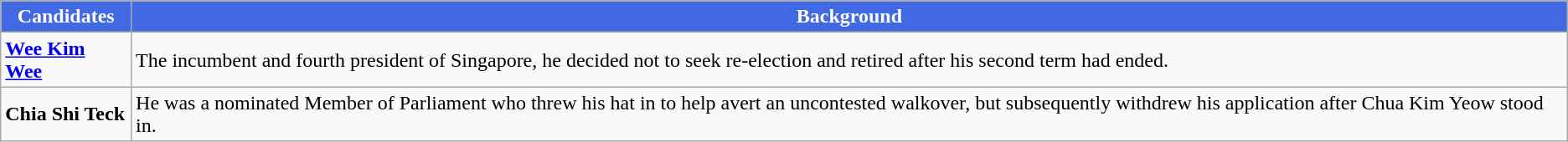<table class="wikitable">
<tr>
<th style="background:RoyalBlue; color: white;">Candidates</th>
<th style="background:RoyalBlue; color: white;">Background</th>
</tr>
<tr>
<td><strong><a href='#'>Wee Kim Wee</a></strong></td>
<td>The incumbent and fourth president of Singapore, he decided not to seek re-election and retired after his second term had ended.</td>
</tr>
<tr>
<td><strong>Chia Shi Teck</strong></td>
<td>He was a nominated Member of Parliament who threw his hat in to help avert an uncontested walkover, but subsequently withdrew his application after Chua Kim Yeow stood in.</td>
</tr>
</table>
